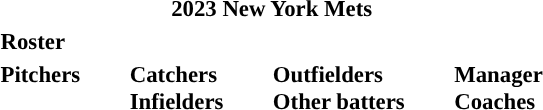<table class="toccolours" style="font-size: 95%;">
<tr>
<th colspan="10">2023 New York Mets</th>
</tr>
<tr>
<td colspan="10"><strong>Roster</strong></td>
</tr>
<tr>
<td valign="top"><strong>Pitchers</strong><br>

































</td>
<td width="25px"></td>
<td valign="top"><strong>Catchers</strong><br>




<strong>Infielders</strong>









</td>
<td width="25px"></td>
<td valign="top"><strong>Outfielders</strong><br>







<strong>Other batters</strong>
</td>
<td width="25px"></td>
<td valign="top"><strong>Manager</strong><br>
<strong>Coaches</strong>
 
 
 
 
 

 
 
 
 
 
 
</td>
</tr>
</table>
